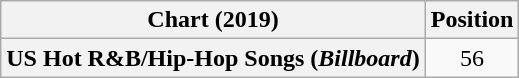<table class="wikitable plainrowheaders" style="text-align:center">
<tr>
<th scope="col">Chart (2019)</th>
<th scope="col">Position</th>
</tr>
<tr>
<th scope="row">US Hot R&B/Hip-Hop Songs (<em>Billboard</em>)</th>
<td>56</td>
</tr>
</table>
